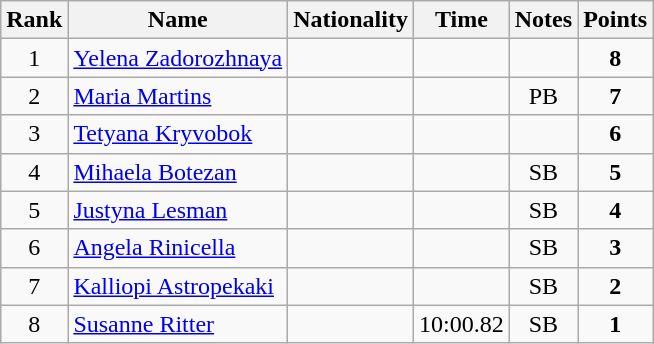<table class="wikitable sortable" style="text-align:center">
<tr>
<th>Rank</th>
<th>Name</th>
<th>Nationality</th>
<th>Time</th>
<th>Notes</th>
<th>Points</th>
</tr>
<tr>
<td>1</td>
<td align=left><a href='#'>Yelena Zadorozhnaya</a></td>
<td align=left></td>
<td></td>
<td></td>
<td><strong>8</strong></td>
</tr>
<tr>
<td>2</td>
<td align=left><a href='#'>Maria Martins</a></td>
<td align=left></td>
<td></td>
<td>PB</td>
<td><strong>7</strong></td>
</tr>
<tr>
<td>3</td>
<td align=left><a href='#'>Tetyana Kryvobok</a></td>
<td align=left></td>
<td></td>
<td></td>
<td><strong>6</strong></td>
</tr>
<tr>
<td>4</td>
<td align=left><a href='#'>Mihaela Botezan</a></td>
<td align=left></td>
<td></td>
<td>SB</td>
<td><strong>5</strong></td>
</tr>
<tr>
<td>5</td>
<td align=left><a href='#'>Justyna Lesman</a></td>
<td align=left></td>
<td></td>
<td>SB</td>
<td><strong>4</strong></td>
</tr>
<tr>
<td>6</td>
<td align=left><a href='#'>Angela Rinicella</a></td>
<td align=left></td>
<td></td>
<td>SB</td>
<td><strong>3</strong></td>
</tr>
<tr>
<td>7</td>
<td align=left><a href='#'>Kalliopi Astropekaki</a></td>
<td align=left></td>
<td></td>
<td>SB</td>
<td><strong>2</strong></td>
</tr>
<tr>
<td>8</td>
<td align=left><a href='#'>Susanne Ritter</a></td>
<td align=left></td>
<td>10:00.82</td>
<td>SB</td>
<td><strong>1</strong></td>
</tr>
</table>
